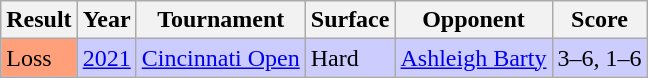<table class="sortable wikitable">
<tr>
<th>Result</th>
<th>Year</th>
<th>Tournament</th>
<th>Surface</th>
<th>Opponent</th>
<th class="unsortable">Score</th>
</tr>
<tr bgcolor=CCCCFF>
<td bgcolor=FFA07A>Loss</td>
<td><a href='#'>2021</a></td>
<td><a href='#'>Cincinnati Open</a></td>
<td>Hard</td>
<td> <a href='#'>Ashleigh Barty</a></td>
<td>3–6, 1–6</td>
</tr>
</table>
